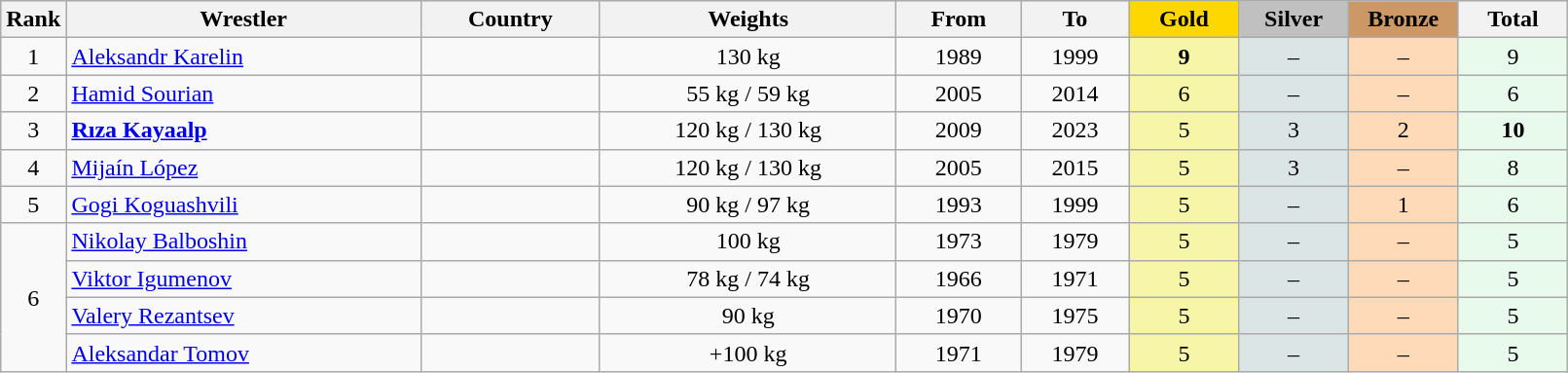<table class="wikitable plainrowheaders" width=85% style="text-align:center;">
<tr style="background-color:#EDEDED;">
<th class="hintergrundfarbe5" style="width:1em">Rank</th>
<th class="hintergrundfarbe5">Wrestler</th>
<th class="hintergrundfarbe5">Country</th>
<th class="hintergrundfarbe5">Weights</th>
<th class="hintergrundfarbe5">From</th>
<th class="hintergrundfarbe5">To</th>
<th style="background:    gold; width:7%">Gold</th>
<th style="background:  silver; width:7%">Silver</th>
<th style="background: #CC9966; width:7%">Bronze</th>
<th class="hintergrundfarbe5" style="width:7%">Total</th>
</tr>
<tr>
<td>1</td>
<td align="left"><a href='#'>Aleksandr Karelin</a></td>
<td align="left"><br></td>
<td>130 kg</td>
<td>1989</td>
<td>1999</td>
<td bgcolor="#F7F6A8"><strong>9</strong></td>
<td bgcolor="#DCE5E5">–</td>
<td bgcolor="#FFDAB9">–</td>
<td bgcolor="#E7FAEC">9</td>
</tr>
<tr align="center">
<td>2</td>
<td align="left"><a href='#'>Hamid Sourian</a></td>
<td align="left"></td>
<td>55 kg / 59 kg</td>
<td>2005</td>
<td>2014</td>
<td bgcolor="#F7F6A8">6</td>
<td bgcolor="#DCE5E5">–</td>
<td bgcolor="#FFDAB9">–</td>
<td bgcolor="#E7FAEC">6</td>
</tr>
<tr align="center">
<td>3</td>
<td align="left"><strong><a href='#'>Rıza Kayaalp</a></strong></td>
<td align="left"></td>
<td>120 kg / 130 kg</td>
<td>2009</td>
<td>2023</td>
<td bgcolor="#F7F6A8">5</td>
<td bgcolor="#DCE5E5">3</td>
<td bgcolor="#FFDAB9">2</td>
<td bgcolor="#E7FAEC"><strong>10</strong></td>
</tr>
<tr align="center">
<td>4</td>
<td align="left"><a href='#'>Mijaín López</a></td>
<td align="left"></td>
<td>120 kg / 130 kg</td>
<td>2005</td>
<td>2015</td>
<td bgcolor="#F7F6A8">5</td>
<td bgcolor="#DCE5E5">3</td>
<td bgcolor="#FFDAB9">–</td>
<td bgcolor="#E7FAEC">8</td>
</tr>
<tr align="center">
<td>5</td>
<td align="left"><a href='#'>Gogi Koguashvili</a></td>
<td align="left"></td>
<td>90 kg / 97 kg</td>
<td>1993</td>
<td>1999</td>
<td bgcolor="#F7F6A8">5</td>
<td bgcolor="#DCE5E5">–</td>
<td bgcolor="#FFDAB9">1</td>
<td bgcolor="#E7FAEC">6</td>
</tr>
<tr align="center">
<td rowspan="4">6</td>
<td align="left"><a href='#'>Nikolay Balboshin</a></td>
<td align="left"></td>
<td>100 kg</td>
<td>1973</td>
<td>1979</td>
<td bgcolor="#F7F6A8">5</td>
<td bgcolor="#DCE5E5">–</td>
<td bgcolor="#FFDAB9">–</td>
<td bgcolor="#E7FAEC">5</td>
</tr>
<tr align="center">
<td align="left"><a href='#'>Viktor Igumenov</a></td>
<td align="left"></td>
<td>78 kg / 74 kg</td>
<td>1966</td>
<td>1971</td>
<td bgcolor="#F7F6A8">5</td>
<td bgcolor="#DCE5E5">–</td>
<td bgcolor="#FFDAB9">–</td>
<td bgcolor="#E7FAEC">5</td>
</tr>
<tr align="center">
<td align="left"><a href='#'>Valery Rezantsev</a></td>
<td align="left"></td>
<td>90 kg</td>
<td>1970</td>
<td>1975</td>
<td bgcolor="#F7F6A8">5</td>
<td bgcolor="#DCE5E5">–</td>
<td bgcolor="#FFDAB9">–</td>
<td bgcolor="#E7FAEC">5</td>
</tr>
<tr align="center">
<td align="left"><a href='#'>Aleksandar Tomov</a></td>
<td align="left"></td>
<td>+100 kg</td>
<td>1971</td>
<td>1979</td>
<td bgcolor="#F7F6A8">5</td>
<td bgcolor="#DCE5E5">–</td>
<td bgcolor="#FFDAB9">–</td>
<td bgcolor="#E7FAEC">5</td>
</tr>
</table>
